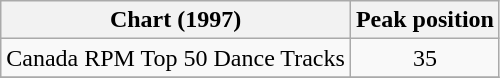<table Class = "wikitable sortable">
<tr>
<th>Chart (1997)</th>
<th>Peak position</th>
</tr>
<tr>
<td align = "left">Canada RPM Top 50 Dance Tracks </td>
<td align = "center">35</td>
</tr>
<tr>
</tr>
</table>
